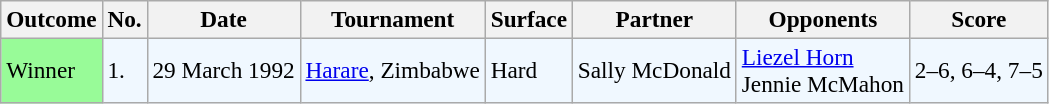<table class="sortable wikitable" style=font-size:97%>
<tr>
<th>Outcome</th>
<th>No.</th>
<th>Date</th>
<th>Tournament</th>
<th>Surface</th>
<th>Partner</th>
<th>Opponents</th>
<th>Score</th>
</tr>
<tr style="background:#f0f8ff;">
<td style="background:#98fb98;">Winner</td>
<td>1.</td>
<td>29 March 1992</td>
<td><a href='#'>Harare</a>, Zimbabwe</td>
<td>Hard</td>
<td> Sally McDonald</td>
<td> <a href='#'>Liezel Horn</a> <br>  Jennie McMahon</td>
<td>2–6, 6–4, 7–5</td>
</tr>
</table>
